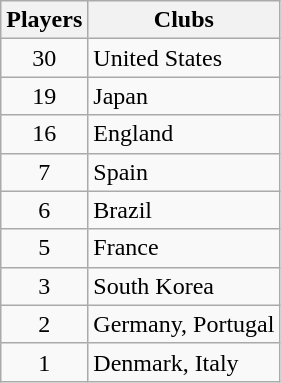<table class="wikitable">
<tr>
<th>Players</th>
<th>Clubs</th>
</tr>
<tr>
<td align="center">30</td>
<td> United States</td>
</tr>
<tr>
<td align="center">19</td>
<td> Japan</td>
</tr>
<tr>
<td align="center">16</td>
<td> England</td>
</tr>
<tr>
<td align="center">7</td>
<td> Spain</td>
</tr>
<tr>
<td align="center">6</td>
<td> Brazil</td>
</tr>
<tr>
<td align="center">5</td>
<td> France</td>
</tr>
<tr>
<td align="center">3</td>
<td> South Korea</td>
</tr>
<tr>
<td align="center">2</td>
<td> Germany,  Portugal</td>
</tr>
<tr>
<td align="center">1</td>
<td> Denmark,  Italy</td>
</tr>
</table>
